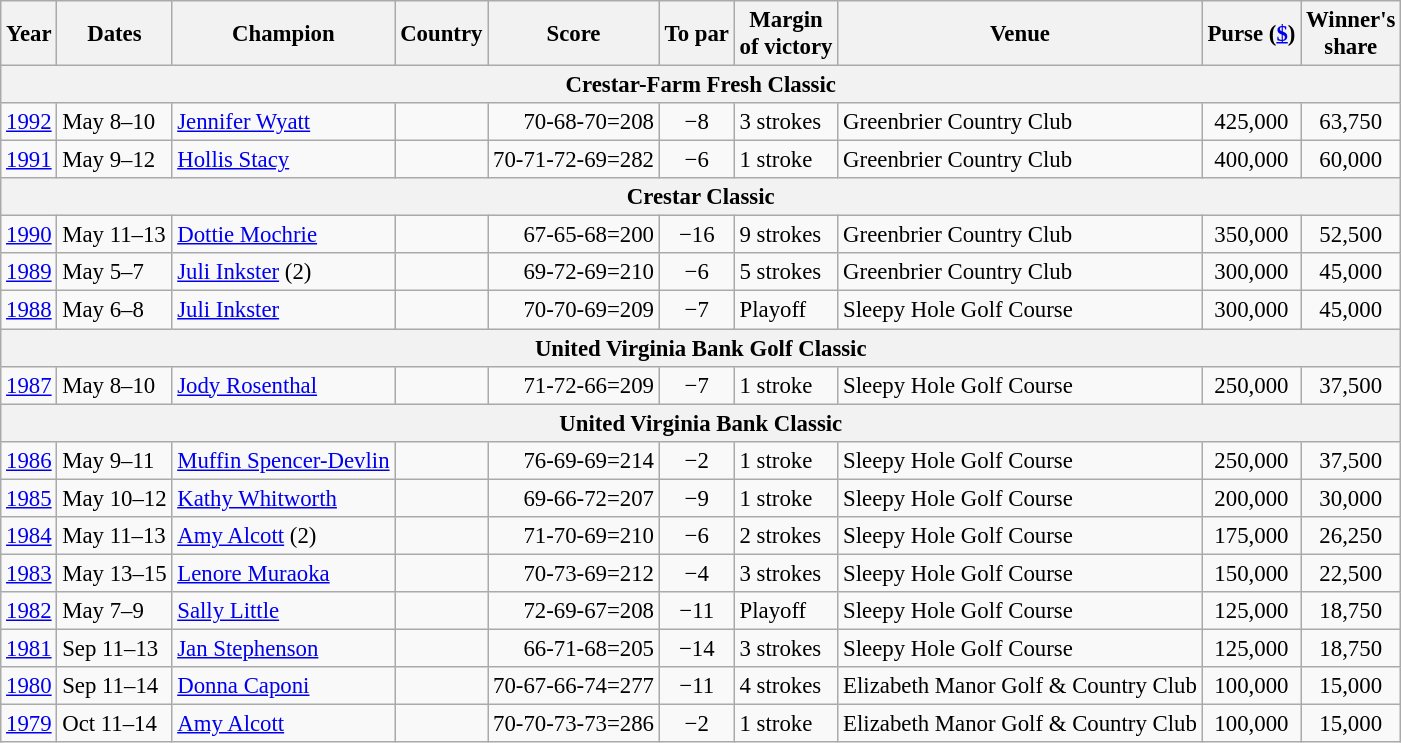<table class="wikitable" style="font-size:95%">
<tr>
<th>Year</th>
<th>Dates</th>
<th>Champion</th>
<th>Country</th>
<th>Score</th>
<th>To par</th>
<th>Margin<br>of victory</th>
<th>Venue</th>
<th>Purse (<a href='#'>$</a>)</th>
<th>Winner's<br>share</th>
</tr>
<tr>
<th colspan=10>Crestar-Farm Fresh Classic</th>
</tr>
<tr>
<td><a href='#'>1992</a></td>
<td>May 8–10</td>
<td><a href='#'>Jennifer Wyatt</a></td>
<td></td>
<td align=right>70-68-70=208</td>
<td align=center>−8</td>
<td>3 strokes</td>
<td>Greenbrier Country Club</td>
<td align=center>425,000</td>
<td align=center>63,750</td>
</tr>
<tr>
<td><a href='#'>1991</a></td>
<td>May 9–12</td>
<td><a href='#'>Hollis Stacy</a></td>
<td></td>
<td align=right>70-71-72-69=282</td>
<td align=center>−6</td>
<td>1 stroke</td>
<td>Greenbrier Country Club</td>
<td align=center>400,000</td>
<td align=center>60,000</td>
</tr>
<tr>
<th colspan=10>Crestar Classic</th>
</tr>
<tr>
<td><a href='#'>1990</a></td>
<td>May 11–13</td>
<td><a href='#'>Dottie Mochrie</a></td>
<td></td>
<td align=right>67-65-68=200</td>
<td align=center>−16</td>
<td>9 strokes</td>
<td>Greenbrier Country Club</td>
<td align=center>350,000</td>
<td align=center>52,500</td>
</tr>
<tr>
<td><a href='#'>1989</a></td>
<td>May 5–7</td>
<td><a href='#'>Juli Inkster</a> (2)</td>
<td></td>
<td align=right>69-72-69=210</td>
<td align=center>−6</td>
<td>5 strokes</td>
<td>Greenbrier Country Club</td>
<td align=center>300,000</td>
<td align=center>45,000</td>
</tr>
<tr>
<td><a href='#'>1988</a></td>
<td>May 6–8</td>
<td><a href='#'>Juli Inkster</a></td>
<td></td>
<td align=right>70-70-69=209</td>
<td align=center>−7</td>
<td>Playoff</td>
<td>Sleepy Hole Golf Course</td>
<td align=center>300,000</td>
<td align=center>45,000</td>
</tr>
<tr>
<th colspan=10>United Virginia Bank Golf Classic</th>
</tr>
<tr>
<td><a href='#'>1987</a></td>
<td>May 8–10</td>
<td><a href='#'>Jody Rosenthal</a></td>
<td></td>
<td align=right>71-72-66=209</td>
<td align=center>−7</td>
<td>1 stroke</td>
<td>Sleepy Hole Golf Course</td>
<td align=center>250,000</td>
<td align=center>37,500</td>
</tr>
<tr>
<th colspan=10>United Virginia Bank Classic</th>
</tr>
<tr>
<td><a href='#'>1986</a></td>
<td>May 9–11</td>
<td><a href='#'>Muffin Spencer-Devlin</a></td>
<td></td>
<td align=right>76-69-69=214</td>
<td align=center>−2</td>
<td>1 stroke</td>
<td>Sleepy Hole Golf Course</td>
<td align=center>250,000</td>
<td align=center>37,500</td>
</tr>
<tr>
<td><a href='#'>1985</a></td>
<td>May 10–12</td>
<td><a href='#'>Kathy Whitworth</a></td>
<td></td>
<td align=right>69-66-72=207</td>
<td align=center>−9</td>
<td>1 stroke</td>
<td>Sleepy Hole Golf Course</td>
<td align=center>200,000</td>
<td align=center>30,000</td>
</tr>
<tr>
<td><a href='#'>1984</a></td>
<td>May 11–13</td>
<td><a href='#'>Amy Alcott</a> (2)</td>
<td></td>
<td align=right>71-70-69=210</td>
<td align=center>−6</td>
<td>2 strokes</td>
<td>Sleepy Hole Golf Course</td>
<td align=center>175,000</td>
<td align=center>26,250</td>
</tr>
<tr>
<td><a href='#'>1983</a></td>
<td>May 13–15</td>
<td><a href='#'>Lenore Muraoka</a></td>
<td></td>
<td align=right>70-73-69=212</td>
<td align=center>−4</td>
<td>3 strokes</td>
<td>Sleepy Hole Golf Course</td>
<td align=center>150,000</td>
<td align=center>22,500</td>
</tr>
<tr>
<td><a href='#'>1982</a></td>
<td>May 7–9</td>
<td><a href='#'>Sally Little</a></td>
<td></td>
<td align=right>72-69-67=208</td>
<td align=center>−11</td>
<td>Playoff</td>
<td>Sleepy Hole Golf Course</td>
<td align=center>125,000</td>
<td align=center>18,750</td>
</tr>
<tr>
<td><a href='#'>1981</a></td>
<td>Sep 11–13</td>
<td><a href='#'>Jan Stephenson</a></td>
<td></td>
<td align=right>66-71-68=205</td>
<td align=center>−14</td>
<td>3 strokes</td>
<td>Sleepy Hole Golf Course</td>
<td align=center>125,000</td>
<td align=center>18,750</td>
</tr>
<tr>
<td><a href='#'>1980</a></td>
<td>Sep 11–14</td>
<td><a href='#'>Donna Caponi</a></td>
<td></td>
<td align=right>70-67-66-74=277</td>
<td align=center>−11</td>
<td>4 strokes</td>
<td>Elizabeth Manor Golf & Country Club</td>
<td align=center>100,000</td>
<td align=center>15,000</td>
</tr>
<tr>
<td><a href='#'>1979</a></td>
<td>Oct 11–14</td>
<td><a href='#'>Amy Alcott</a></td>
<td></td>
<td align=right>70-70-73-73=286</td>
<td align=center>−2</td>
<td>1 stroke</td>
<td>Elizabeth Manor Golf & Country Club</td>
<td align=center>100,000</td>
<td align=center>15,000</td>
</tr>
</table>
